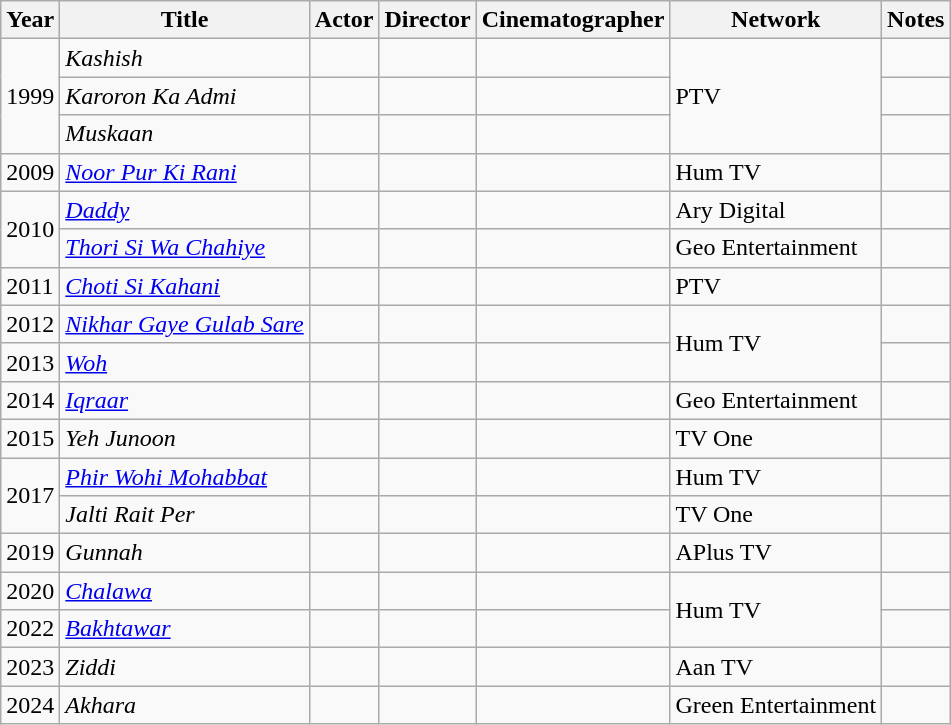<table class="wikitable sortable">
<tr>
<th>Year</th>
<th>Title</th>
<th>Actor</th>
<th>Director</th>
<th>Cinematographer</th>
<th>Network</th>
<th>Notes</th>
</tr>
<tr>
<td rowspan="3">1999</td>
<td><em>Kashish</em></td>
<td></td>
<td></td>
<td></td>
<td rowspan="3">PTV</td>
<td></td>
</tr>
<tr>
<td><em>Karoron Ka Admi</em></td>
<td></td>
<td></td>
<td></td>
<td></td>
</tr>
<tr>
<td><em>Muskaan</em></td>
<td></td>
<td></td>
<td></td>
<td></td>
</tr>
<tr>
<td>2009</td>
<td><em><a href='#'>Noor Pur Ki Rani</a></em></td>
<td></td>
<td></td>
<td></td>
<td>Hum TV</td>
<td></td>
</tr>
<tr>
<td rowspan="2">2010</td>
<td><em><a href='#'>Daddy</a></em></td>
<td></td>
<td></td>
<td></td>
<td>Ary Digital</td>
<td></td>
</tr>
<tr>
<td><em><a href='#'>Thori Si Wa Chahiye</a></em></td>
<td></td>
<td></td>
<td></td>
<td>Geo Entertainment</td>
<td></td>
</tr>
<tr>
<td>2011</td>
<td><em><a href='#'>Choti Si Kahani</a></em></td>
<td></td>
<td></td>
<td></td>
<td>PTV</td>
<td></td>
</tr>
<tr>
<td>2012</td>
<td><em><a href='#'>Nikhar Gaye Gulab Sare</a></em></td>
<td></td>
<td></td>
<td></td>
<td rowspan="2">Hum TV</td>
<td></td>
</tr>
<tr>
<td>2013</td>
<td><em><a href='#'>Woh</a></em></td>
<td></td>
<td></td>
<td></td>
<td></td>
</tr>
<tr>
<td>2014</td>
<td><em><a href='#'>Iqraar</a></em></td>
<td></td>
<td></td>
<td></td>
<td>Geo Entertainment</td>
<td></td>
</tr>
<tr>
<td>2015</td>
<td><em>Yeh Junoon</em></td>
<td></td>
<td></td>
<td></td>
<td>TV One</td>
<td></td>
</tr>
<tr>
<td rowspan="2">2017</td>
<td><em><a href='#'>Phir Wohi Mohabbat</a></em></td>
<td></td>
<td></td>
<td></td>
<td>Hum TV</td>
<td></td>
</tr>
<tr>
<td><em>Jalti Rait Per</em></td>
<td></td>
<td></td>
<td></td>
<td>TV One</td>
<td></td>
</tr>
<tr>
<td>2019</td>
<td><em>Gunnah</em></td>
<td></td>
<td></td>
<td></td>
<td>APlus TV</td>
<td></td>
</tr>
<tr>
<td>2020</td>
<td><em><a href='#'>Chalawa</a></em></td>
<td></td>
<td></td>
<td></td>
<td rowspan="2">Hum TV</td>
<td></td>
</tr>
<tr>
<td>2022</td>
<td><em><a href='#'>Bakhtawar</a></em></td>
<td></td>
<td></td>
<td></td>
<td></td>
</tr>
<tr>
<td>2023</td>
<td><em>Ziddi</em></td>
<td></td>
<td></td>
<td></td>
<td>Aan TV</td>
<td></td>
</tr>
<tr>
<td>2024</td>
<td><em>Akhara</em></td>
<td></td>
<td></td>
<td></td>
<td>Green Entertainment</td>
<td></td>
</tr>
</table>
